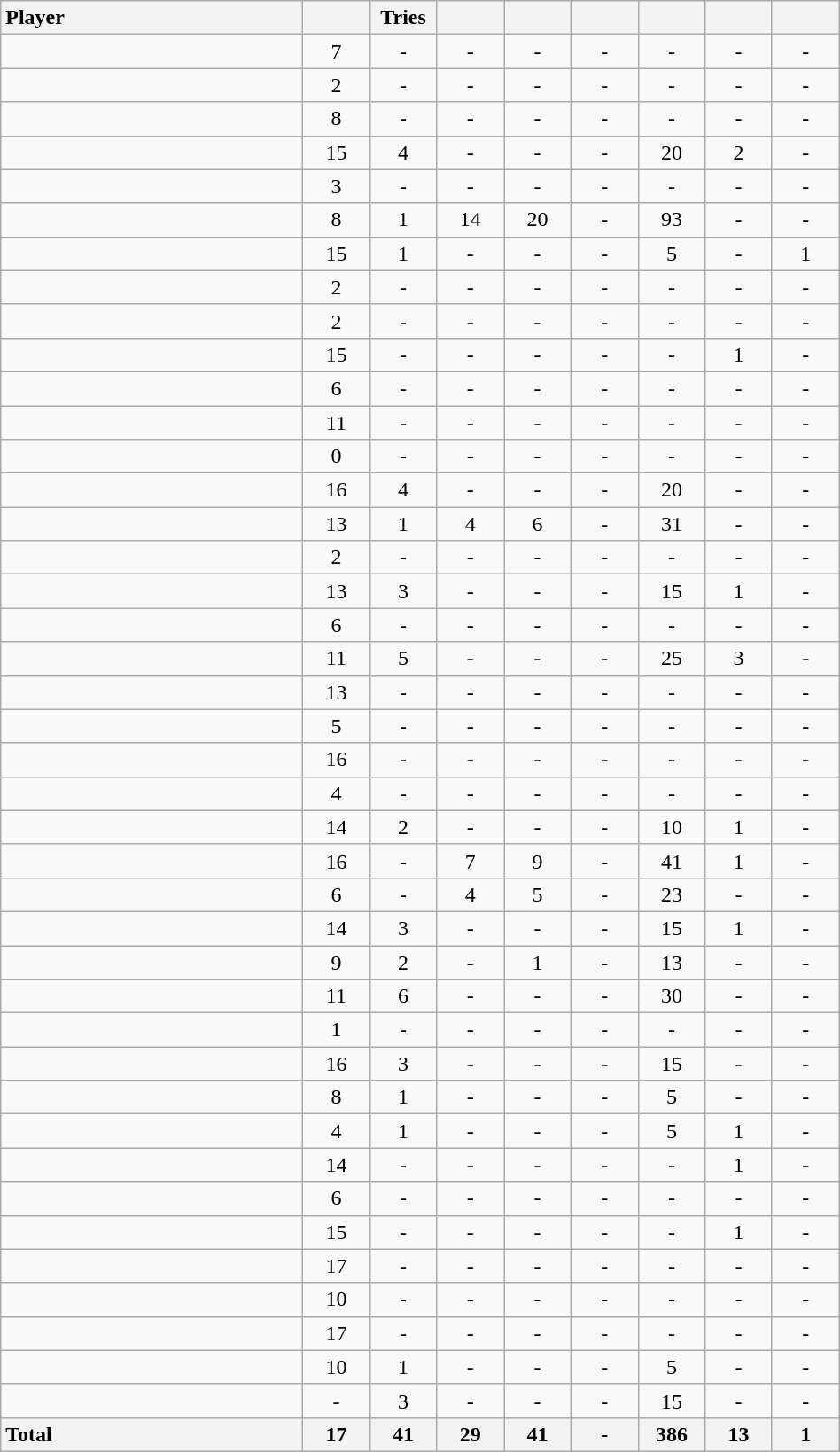<table class="wikitable sortable" style="text-align:center; width:50%;">
<tr>
<th style="width:36%; text-align:left">Player</th>
<th style="width:8%;"></th>
<th style="width:8%;">Tries</th>
<th style="width:8%;"></th>
<th style="width:8%;"></th>
<th style="width:8%;"></th>
<th style="width:8%;"></th>
<th style="width:8%;"></th>
<th style="width:8%;"></th>
</tr>
<tr>
<td style="text-align:left"></td>
<td>7</td>
<td>-</td>
<td>-</td>
<td>-</td>
<td>-</td>
<td>-</td>
<td>-</td>
<td>-</td>
</tr>
<tr>
<td style="text-align:left"></td>
<td>2</td>
<td>-</td>
<td>-</td>
<td>-</td>
<td>-</td>
<td>-</td>
<td>-</td>
<td>-</td>
</tr>
<tr>
<td style="text-align:left"></td>
<td>8</td>
<td>-</td>
<td>-</td>
<td>-</td>
<td>-</td>
<td>-</td>
<td>-</td>
<td>-</td>
</tr>
<tr>
<td style="text-align:left"></td>
<td>15</td>
<td>4</td>
<td>-</td>
<td>-</td>
<td>-</td>
<td>20</td>
<td>2</td>
<td>-</td>
</tr>
<tr>
<td style="text-align:left"></td>
<td>3</td>
<td>-</td>
<td>-</td>
<td>-</td>
<td>-</td>
<td>-</td>
<td>-</td>
<td>-</td>
</tr>
<tr>
<td style="text-align:left"></td>
<td>8</td>
<td>1</td>
<td>14</td>
<td>20</td>
<td>-</td>
<td>93</td>
<td>-</td>
<td>-</td>
</tr>
<tr>
<td style="text-align:left"></td>
<td>15</td>
<td>1</td>
<td>-</td>
<td>-</td>
<td>-</td>
<td>5</td>
<td>-</td>
<td>1</td>
</tr>
<tr>
<td style="text-align:left"></td>
<td>2</td>
<td>-</td>
<td>-</td>
<td>-</td>
<td>-</td>
<td>-</td>
<td>-</td>
<td>-</td>
</tr>
<tr>
<td style="text-align:left"></td>
<td>2</td>
<td>-</td>
<td>-</td>
<td>-</td>
<td>-</td>
<td>-</td>
<td>-</td>
<td>-</td>
</tr>
<tr>
<td style="text-align:left"></td>
<td>15</td>
<td>-</td>
<td>-</td>
<td>-</td>
<td>-</td>
<td>-</td>
<td>1</td>
<td>-</td>
</tr>
<tr>
<td style="text-align:left"></td>
<td>6</td>
<td>-</td>
<td>-</td>
<td>-</td>
<td>-</td>
<td>-</td>
<td>-</td>
<td>-</td>
</tr>
<tr>
<td style="text-align:left"></td>
<td>11</td>
<td>-</td>
<td>-</td>
<td>-</td>
<td>-</td>
<td>-</td>
<td>-</td>
<td>-</td>
</tr>
<tr>
<td style="text-align:left"></td>
<td>0</td>
<td>-</td>
<td>-</td>
<td>-</td>
<td>-</td>
<td>-</td>
<td>-</td>
<td>-</td>
</tr>
<tr>
<td style="text-align:left"></td>
<td>16</td>
<td>4</td>
<td>-</td>
<td>-</td>
<td>-</td>
<td>20</td>
<td>-</td>
<td>-</td>
</tr>
<tr>
<td style="text-align:left"></td>
<td>13</td>
<td>1</td>
<td>4</td>
<td>6</td>
<td>-</td>
<td>31</td>
<td>-</td>
<td>-</td>
</tr>
<tr>
<td style="text-align:left"></td>
<td>2</td>
<td>-</td>
<td>-</td>
<td>-</td>
<td>-</td>
<td>-</td>
<td>-</td>
<td>-</td>
</tr>
<tr>
<td style="text-align:left"></td>
<td>13</td>
<td>3</td>
<td>-</td>
<td>-</td>
<td>-</td>
<td>15</td>
<td>1</td>
<td>-</td>
</tr>
<tr>
<td style="text-align:left"></td>
<td>6</td>
<td>-</td>
<td>-</td>
<td>-</td>
<td>-</td>
<td>-</td>
<td>-</td>
<td>-</td>
</tr>
<tr>
<td style="text-align:left"></td>
<td>11</td>
<td>5</td>
<td>-</td>
<td>-</td>
<td>-</td>
<td>25</td>
<td>3</td>
<td>-</td>
</tr>
<tr>
<td style="text-align:left"></td>
<td>13</td>
<td>-</td>
<td>-</td>
<td>-</td>
<td>-</td>
<td>-</td>
<td>-</td>
<td>-</td>
</tr>
<tr>
<td style="text-align:left"></td>
<td>5</td>
<td>-</td>
<td>-</td>
<td>-</td>
<td>-</td>
<td>-</td>
<td>-</td>
<td>-</td>
</tr>
<tr>
<td style="text-align:left"></td>
<td>16</td>
<td>-</td>
<td>-</td>
<td>-</td>
<td>-</td>
<td>-</td>
<td>-</td>
<td>-</td>
</tr>
<tr>
<td style="text-align:left"></td>
<td>4</td>
<td>-</td>
<td>-</td>
<td>-</td>
<td>-</td>
<td>-</td>
<td>-</td>
<td>-</td>
</tr>
<tr>
<td style="text-align:left"></td>
<td>14</td>
<td>2</td>
<td>-</td>
<td>-</td>
<td>-</td>
<td>10</td>
<td>1</td>
<td>-</td>
</tr>
<tr>
<td style="text-align:left"></td>
<td>16</td>
<td>-</td>
<td>7</td>
<td>9</td>
<td>-</td>
<td>41</td>
<td>1</td>
<td>-</td>
</tr>
<tr>
<td style="text-align:left"></td>
<td>6</td>
<td>-</td>
<td>4</td>
<td>5</td>
<td>-</td>
<td>23</td>
<td>-</td>
<td>-</td>
</tr>
<tr>
<td style="text-align:left"></td>
<td>14</td>
<td>3</td>
<td>-</td>
<td>-</td>
<td>-</td>
<td>15</td>
<td>1</td>
<td>-</td>
</tr>
<tr>
<td style="text-align:left"></td>
<td>9</td>
<td>2</td>
<td>-</td>
<td>1</td>
<td>-</td>
<td>13</td>
<td>-</td>
<td>-</td>
</tr>
<tr>
<td style="text-align:left"></td>
<td>11</td>
<td>6</td>
<td>-</td>
<td>-</td>
<td>-</td>
<td>30</td>
<td>-</td>
<td>-</td>
</tr>
<tr>
<td style="text-align:left"></td>
<td>1</td>
<td>-</td>
<td>-</td>
<td>-</td>
<td>-</td>
<td>-</td>
<td>-</td>
<td>-</td>
</tr>
<tr>
<td style="text-align:left"></td>
<td>16</td>
<td>3</td>
<td>-</td>
<td>-</td>
<td>-</td>
<td>15</td>
<td>-</td>
<td>-</td>
</tr>
<tr>
<td style="text-align:left"></td>
<td>8</td>
<td>1</td>
<td>-</td>
<td>-</td>
<td>-</td>
<td>5</td>
<td>-</td>
<td>-</td>
</tr>
<tr>
<td style="text-align:left"></td>
<td>4</td>
<td>1</td>
<td>-</td>
<td>-</td>
<td>-</td>
<td>5</td>
<td>1</td>
<td>-</td>
</tr>
<tr>
<td style="text-align:left"></td>
<td>14</td>
<td>-</td>
<td>-</td>
<td>-</td>
<td>-</td>
<td>-</td>
<td>1</td>
<td>-</td>
</tr>
<tr>
<td style="text-align:left"></td>
<td>6</td>
<td>-</td>
<td>-</td>
<td>-</td>
<td>-</td>
<td>-</td>
<td>-</td>
<td>-</td>
</tr>
<tr>
<td style="text-align:left"></td>
<td>15</td>
<td>-</td>
<td>-</td>
<td>-</td>
<td>-</td>
<td>-</td>
<td>1</td>
<td>-</td>
</tr>
<tr>
<td style="text-align:left"></td>
<td>17</td>
<td>-</td>
<td>-</td>
<td>-</td>
<td>-</td>
<td>-</td>
<td>-</td>
<td>-</td>
</tr>
<tr>
<td style="text-align:left"></td>
<td>10</td>
<td>-</td>
<td>-</td>
<td>-</td>
<td>-</td>
<td>-</td>
<td>-</td>
<td>-</td>
</tr>
<tr>
<td style="text-align:left"></td>
<td>17</td>
<td>-</td>
<td>-</td>
<td>-</td>
<td>-</td>
<td>-</td>
<td>-</td>
<td>-</td>
</tr>
<tr>
<td style="text-align:left"></td>
<td>10</td>
<td>1</td>
<td>-</td>
<td>-</td>
<td>-</td>
<td>5</td>
<td>-</td>
<td>-</td>
</tr>
<tr>
<td style="text-align:left"></td>
<td>-</td>
<td>3</td>
<td>-</td>
<td>-</td>
<td>-</td>
<td>15</td>
<td>-</td>
<td>-</td>
</tr>
<tr>
<th style="text-align:left">Total</th>
<th>17</th>
<th>41</th>
<th>29</th>
<th>41</th>
<th>-</th>
<th>386</th>
<th>13</th>
<th>1</th>
</tr>
</table>
